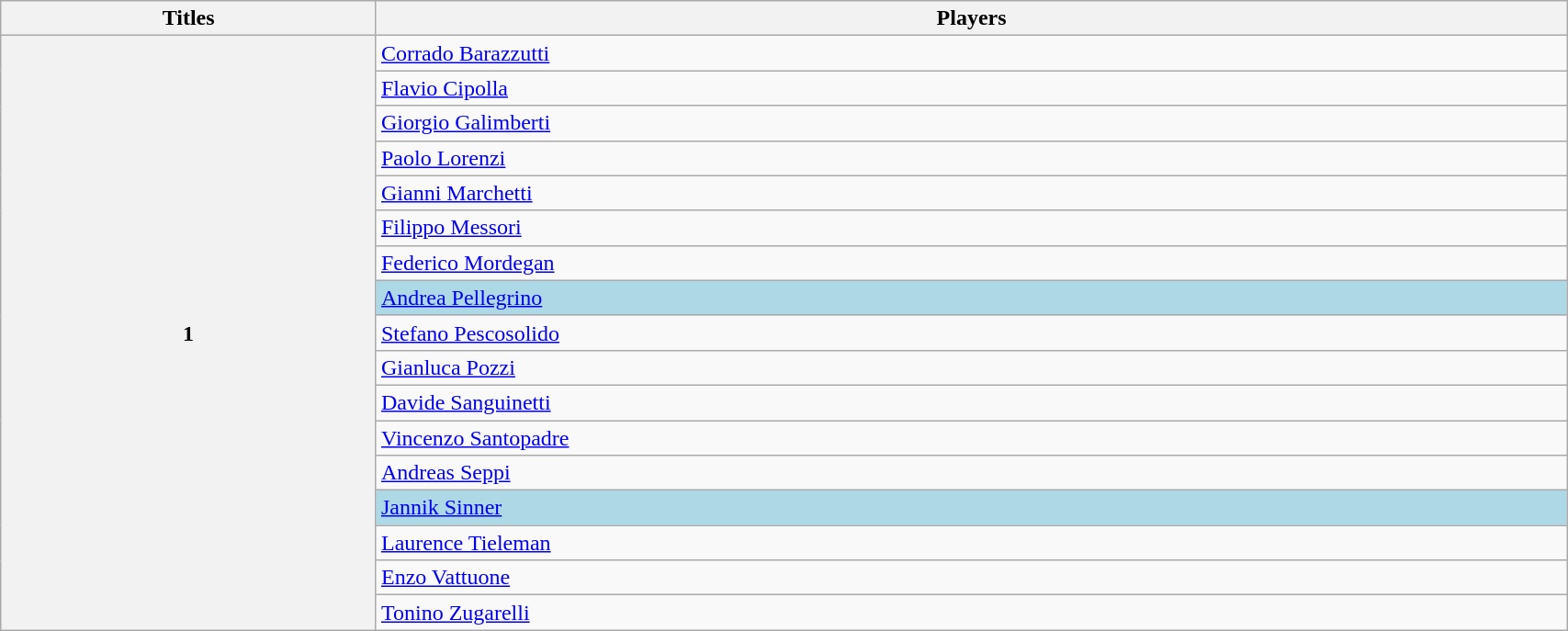<table class="wikitable" width=90% style="font-size:100%; text-align:left;">
<tr>
<th>Titles</th>
<th>Players</th>
</tr>
<tr>
<th rowspan=17>1</th>
<td><a href='#'>Corrado Barazzutti</a></td>
</tr>
<tr>
<td><a href='#'>Flavio Cipolla</a></td>
</tr>
<tr>
<td><a href='#'>Giorgio Galimberti</a></td>
</tr>
<tr>
<td><a href='#'>Paolo Lorenzi</a></td>
</tr>
<tr>
<td><a href='#'>Gianni Marchetti</a></td>
</tr>
<tr>
<td><a href='#'>Filippo Messori</a></td>
</tr>
<tr>
<td><a href='#'>Federico Mordegan</a></td>
</tr>
<tr>
<td bgcolor=lightblue><a href='#'>Andrea Pellegrino</a></td>
</tr>
<tr>
<td><a href='#'>Stefano Pescosolido</a></td>
</tr>
<tr>
<td><a href='#'>Gianluca Pozzi</a></td>
</tr>
<tr>
<td><a href='#'>Davide Sanguinetti</a></td>
</tr>
<tr>
<td><a href='#'>Vincenzo Santopadre</a></td>
</tr>
<tr>
<td><a href='#'>Andreas Seppi</a></td>
</tr>
<tr>
<td bgcolor=lightblue><a href='#'>Jannik Sinner</a></td>
</tr>
<tr>
<td><a href='#'>Laurence Tieleman</a></td>
</tr>
<tr>
<td><a href='#'>Enzo Vattuone</a></td>
</tr>
<tr>
<td><a href='#'>Tonino Zugarelli</a></td>
</tr>
</table>
